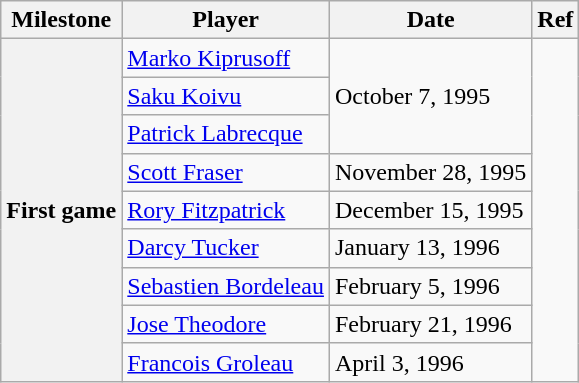<table class="wikitable">
<tr>
<th scope="col">Milestone</th>
<th scope="col">Player</th>
<th scope="col">Date</th>
<th scope="col">Ref</th>
</tr>
<tr>
<th rowspan=9>First game</th>
<td><a href='#'>Marko Kiprusoff</a></td>
<td rowspan=3>October 7, 1995</td>
<td rowspan=9></td>
</tr>
<tr>
<td><a href='#'>Saku Koivu</a></td>
</tr>
<tr>
<td><a href='#'>Patrick Labrecque</a></td>
</tr>
<tr>
<td><a href='#'>Scott Fraser</a></td>
<td>November 28, 1995</td>
</tr>
<tr>
<td><a href='#'>Rory Fitzpatrick</a></td>
<td>December 15, 1995</td>
</tr>
<tr>
<td><a href='#'>Darcy Tucker</a></td>
<td>January 13, 1996</td>
</tr>
<tr>
<td><a href='#'>Sebastien Bordeleau</a></td>
<td>February 5, 1996</td>
</tr>
<tr>
<td><a href='#'>Jose Theodore</a></td>
<td>February 21, 1996</td>
</tr>
<tr>
<td><a href='#'>Francois Groleau</a></td>
<td>April 3, 1996</td>
</tr>
</table>
